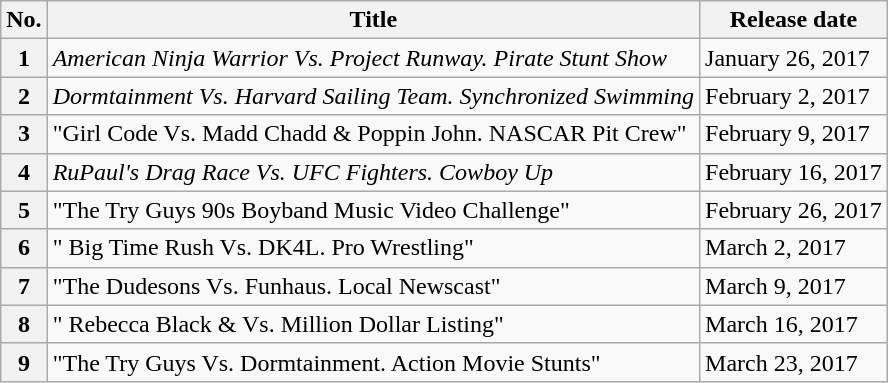<table class="wikitable">
<tr>
<th>No.</th>
<th>Title</th>
<th>Release date</th>
</tr>
<tr>
<th>1</th>
<td><em>American Ninja Warrior Vs. Project Runway. Pirate Stunt Show</em></td>
<td>January 26, 2017</td>
</tr>
<tr>
<th>2</th>
<td><em>Dormtainment Vs. Harvard Sailing Team. Synchronized Swimming</em></td>
<td>February 2, 2017</td>
</tr>
<tr>
<th>3</th>
<td>"Girl Code Vs. Madd Chadd & Poppin John. NASCAR Pit Crew"</td>
<td>February 9, 2017</td>
</tr>
<tr>
<th>4</th>
<td><em>RuPaul's Drag Race Vs. UFC Fighters. Cowboy Up</em></td>
<td>February 16, 2017</td>
</tr>
<tr>
<th>5</th>
<td>"The Try Guys 90s Boyband Music Video Challenge"</td>
<td>February 26, 2017</td>
</tr>
<tr>
<th>6</th>
<td>" Big Time Rush Vs. DK4L. Pro Wrestling"</td>
<td>March 2, 2017</td>
</tr>
<tr>
<th>7</th>
<td>"The Dudesons Vs. Funhaus. Local Newscast"</td>
<td>March 9, 2017</td>
</tr>
<tr>
<th>8</th>
<td>" Rebecca Black & Vs. Million Dollar Listing"</td>
<td>March 16, 2017</td>
</tr>
<tr>
<th>9</th>
<td>"The Try Guys Vs. Dormtainment. Action Movie Stunts"</td>
<td>March 23, 2017</td>
</tr>
</table>
